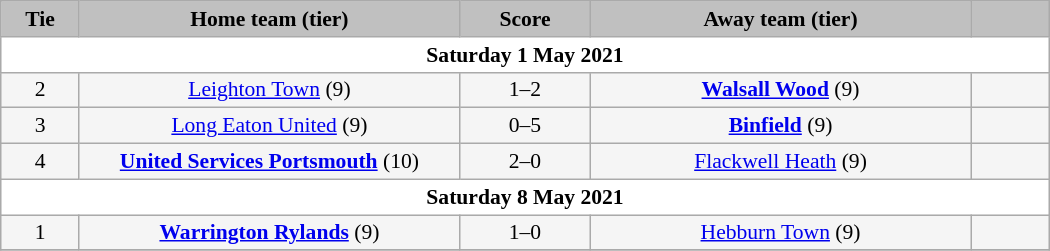<table class="wikitable" style="width: 700px; background:WhiteSmoke; text-align:center; font-size:90%">
<tr>
<td scope="col" style="width:  7.50%; background:silver;"><strong>Tie</strong></td>
<td scope="col" style="width: 36.25%; background:silver;"><strong>Home team (tier)</strong></td>
<td scope="col" style="width: 12.50%; background:silver;"><strong>Score</strong></td>
<td scope="col" style="width: 36.25%; background:silver;"><strong>Away team (tier)</strong></td>
<td scope="col" style="width:  7.50%; background:silver;"><strong></strong></td>
</tr>
<tr>
<td colspan="5" style= background:White><strong>Saturday 1 May 2021</strong></td>
</tr>
<tr>
<td>2</td>
<td><a href='#'>Leighton Town</a> (9)</td>
<td>1–2</td>
<td><strong><a href='#'>Walsall Wood</a></strong> (9)</td>
<td></td>
</tr>
<tr>
<td>3</td>
<td><a href='#'>Long Eaton United</a> (9)</td>
<td>0–5</td>
<td><strong><a href='#'>Binfield</a></strong> (9)</td>
<td></td>
</tr>
<tr>
<td>4</td>
<td><strong><a href='#'>United Services Portsmouth</a></strong> (10)</td>
<td>2–0</td>
<td><a href='#'>Flackwell Heath</a> (9)</td>
<td></td>
</tr>
<tr>
<td colspan="5" style= background:White><strong>Saturday 8 May 2021</strong></td>
</tr>
<tr>
<td>1</td>
<td><strong><a href='#'>Warrington Rylands</a></strong> (9)</td>
<td>1–0</td>
<td><a href='#'>Hebburn Town</a> (9)</td>
<td></td>
</tr>
<tr>
</tr>
</table>
